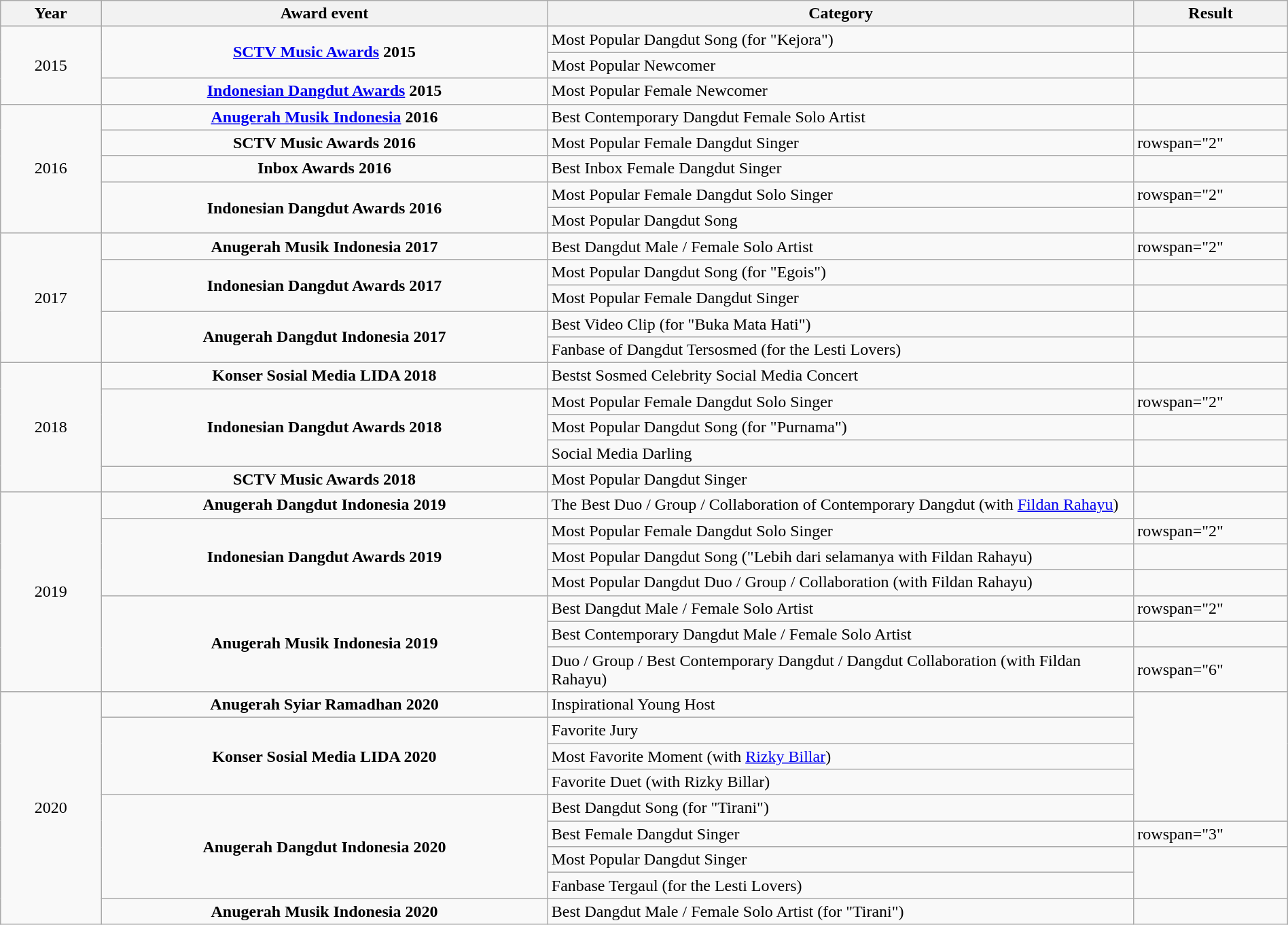<table class="wikitable" width="100%" cellpadding="5">
<tr>
<th width="1%">Year</th>
<th width="6%">Award event</th>
<th width="8%">Category</th>
<th width="1%">Result</th>
</tr>
<tr>
<td Rowspan=3 align="center">2015</td>
<td align="center" rowspan=2><strong><a href='#'>SCTV Music Awards</a> 2015</strong></td>
<td>Most Popular Dangdut Song (for "Kejora")</td>
<td></td>
</tr>
<tr>
<td>Most Popular Newcomer</td>
<td></td>
</tr>
<tr>
<td align="center"><strong><a href='#'>Indonesian Dangdut Awards</a> 2015</strong></td>
<td>Most Popular Female Newcomer</td>
<td></td>
</tr>
<tr>
<td Rowspan=5 align="center">2016</td>
<td align="center"><strong><a href='#'>Anugerah Musik Indonesia</a> 2016</strong></td>
<td>Best Contemporary Dangdut Female Solo Artist</td>
<td></td>
</tr>
<tr>
<td align="center"><strong>SCTV Music Awards 2016</strong></td>
<td>Most Popular Female Dangdut Singer</td>
<td>rowspan="2"</td>
</tr>
<tr>
<td align="center"><strong>Inbox Awards 2016</strong></td>
<td>Best Inbox Female Dangdut Singer</td>
</tr>
<tr>
<td Rowspan=2 align="center"><strong>Indonesian Dangdut Awards 2016</strong></td>
<td>Most Popular Female Dangdut Solo Singer</td>
<td>rowspan="2"</td>
</tr>
<tr>
<td>Most Popular Dangdut Song</td>
</tr>
<tr>
<td Rowspan=5 align="center">2017</td>
<td align="center"><strong>Anugerah Musik Indonesia 2017</strong></td>
<td>Best Dangdut Male / Female Solo Artist</td>
<td>rowspan="2"</td>
</tr>
<tr>
<td rowspan=2 align="center"><strong>Indonesian Dangdut Awards 2017</strong></td>
<td>Most Popular Dangdut Song (for "Egois")</td>
</tr>
<tr>
<td>Most Popular Female Dangdut Singer</td>
<td></td>
</tr>
<tr>
<td Rowspan=2 align="center"><strong>Anugerah Dangdut Indonesia 2017</strong></td>
<td>Best Video Clip (for "Buka Mata Hati")</td>
<td></td>
</tr>
<tr>
<td>Fanbase of Dangdut Tersosmed (for the Lesti Lovers)</td>
<td></td>
</tr>
<tr>
<td Rowspan=5 align="center">2018</td>
<td align="center"><strong>Konser Sosial Media LIDA 2018</strong></td>
<td>Bestst Sosmed Celebrity Social Media Concert</td>
<td></td>
</tr>
<tr>
<td Rowspan=3 align="center"><strong>Indonesian Dangdut Awards 2018</strong></td>
<td>Most Popular Female Dangdut Solo Singer</td>
<td>rowspan="2"</td>
</tr>
<tr>
<td>Most Popular Dangdut Song (for "Purnama")</td>
</tr>
<tr>
<td>Social Media Darling</td>
<td></td>
</tr>
<tr>
<td Rowspan=1 align="center"><strong>SCTV Music Awards 2018</strong></td>
<td>Most Popular Dangdut Singer</td>
<td></td>
</tr>
<tr>
<td Rowspan=7 align="center">2019</td>
<td align="center"><strong>Anugerah Dangdut Indonesia 2019</strong></td>
<td>The Best Duo / Group / Collaboration of Contemporary Dangdut (with <a href='#'>Fildan Rahayu</a>)</td>
<td></td>
</tr>
<tr>
<td Rowspan=3 align="center"><strong>Indonesian Dangdut Awards 2019</strong></td>
<td>Most Popular Female Dangdut Solo Singer</td>
<td>rowspan="2"</td>
</tr>
<tr>
<td>Most Popular Dangdut Song ("Lebih dari selamanya with Fildan Rahayu)</td>
</tr>
<tr>
<td>Most Popular Dangdut Duo / Group / Collaboration (with Fildan Rahayu)</td>
<td></td>
</tr>
<tr>
<td Rowspan=3 align="center"><strong>Anugerah Musik Indonesia 2019</strong></td>
<td>Best Dangdut Male / Female Solo Artist</td>
<td>rowspan="2"</td>
</tr>
<tr>
<td>Best Contemporary Dangdut Male / Female Solo Artist</td>
</tr>
<tr>
<td>Duo / Group / Best Contemporary Dangdut / Dangdut Collaboration (with Fildan Rahayu)</td>
<td>rowspan="6"</td>
</tr>
<tr>
<td rowspan="9" align="center">2020</td>
<td align="center"><strong>Anugerah Syiar Ramadhan 2020</strong></td>
<td>Inspirational Young Host</td>
</tr>
<tr>
<td rowspan="3" align="center"><strong>Konser Sosial Media LIDA 2020</strong></td>
<td>Favorite Jury</td>
</tr>
<tr>
<td>Most Favorite Moment (with <a href='#'>Rizky Billar</a>)</td>
</tr>
<tr>
<td>Favorite Duet (with Rizky Billar)</td>
</tr>
<tr>
<td rowspan="4" align="center"><strong>Anugerah Dangdut Indonesia 2020</strong></td>
<td>Best Dangdut Song (for "Tirani")</td>
</tr>
<tr>
<td>Best Female Dangdut Singer</td>
<td>rowspan="3"</td>
</tr>
<tr>
<td>Most Popular Dangdut Singer</td>
</tr>
<tr>
<td>Fanbase Tergaul (for the Lesti Lovers)</td>
</tr>
<tr>
<td rowspan="1" align="center"><strong>Anugerah Musik Indonesia 2020</strong></td>
<td>Best Dangdut Male / Female Solo Artist (for "Tirani")</td>
<td></td>
</tr>
</table>
